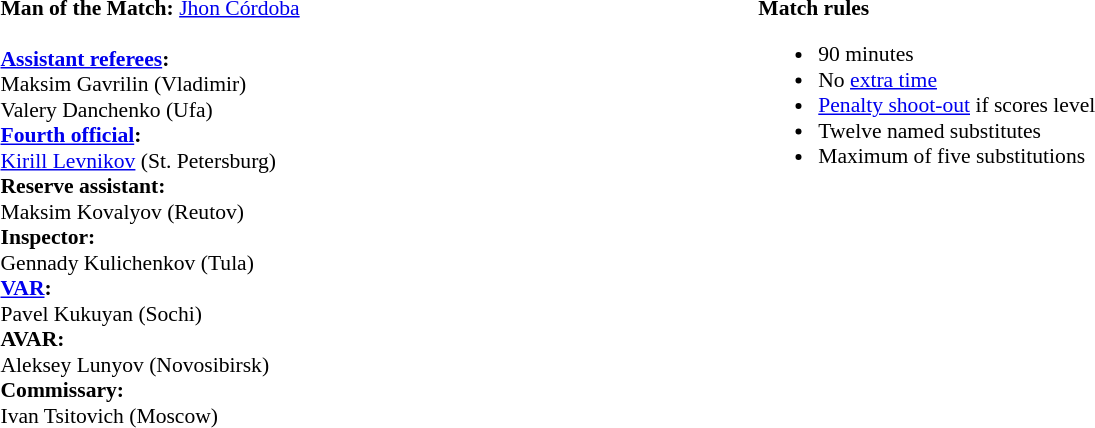<table style="width:100%; font-size:90%;">
<tr>
<td style="width:40%; vertical-align:top;"><br><strong>Man of the Match:</strong> <a href='#'>Jhon Córdoba</a>
<br><br><strong><a href='#'>Assistant referees</a>:</strong>
<br>Maksim Gavrilin (Vladimir)
<br>Valery Danchenko (Ufa)
<br><strong><a href='#'>Fourth official</a>:</strong>
<br><a href='#'>Kirill Levnikov</a> (St. Petersburg)
<br><strong>Reserve assistant:</strong>
<br>Maksim Kovalyov (Reutov)
<br><strong>Inspector:</strong>
<br>Gennady Kulichenkov (Tula)
<br><strong><a href='#'>VAR</a>:</strong>
<br>Pavel Kukuyan (Sochi)
<br><strong>AVAR:</strong>
<br>Aleksey Lunyov (Novosibirsk)
<br><strong>Commissary:</strong>
<br>Ivan Tsitovich (Moscow)</td>
<td style="width:60%; vertical-align:top;"><br><strong>Match rules</strong><ul><li>90 minutes</li><li>No <a href='#'>extra time</a></li><li><a href='#'>Penalty shoot-out</a> if scores level</li><li>Twelve named substitutes</li><li>Maximum of five substitutions</li></ul></td>
</tr>
</table>
